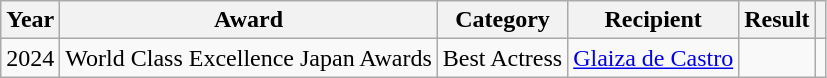<table class="wikitable">
<tr>
<th>Year</th>
<th>Award</th>
<th>Category</th>
<th>Recipient</th>
<th>Result</th>
<th></th>
</tr>
<tr>
<td>2024</td>
<td>World Class Excellence Japan Awards</td>
<td>Best Actress</td>
<td><a href='#'>Glaiza de Castro</a></td>
<td></td>
<td></td>
</tr>
</table>
